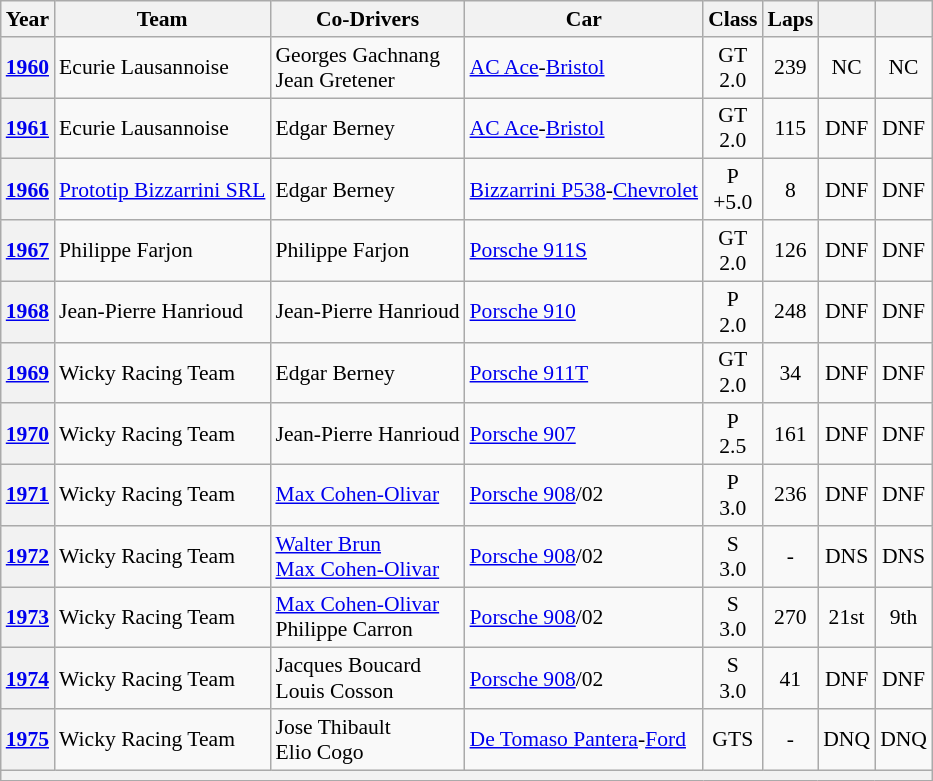<table class="wikitable" style="text-align:center; font-size:90%">
<tr>
<th>Year</th>
<th>Team</th>
<th>Co-Drivers</th>
<th>Car</th>
<th>Class</th>
<th>Laps</th>
<th></th>
<th></th>
</tr>
<tr>
<th><a href='#'>1960</a></th>
<td align="left"> Ecurie Lausannoise</td>
<td align="left"> Georges Gachnang<br> Jean Gretener</td>
<td align="left"><a href='#'>AC Ace</a>-<a href='#'>Bristol</a></td>
<td>GT<br>2.0</td>
<td>239</td>
<td>NC</td>
<td>NC</td>
</tr>
<tr>
<th><a href='#'>1961</a></th>
<td align="left"> Ecurie Lausannoise</td>
<td align="left"> Edgar Berney</td>
<td align="left"><a href='#'>AC Ace</a>-<a href='#'>Bristol</a></td>
<td>GT<br>2.0</td>
<td>115</td>
<td>DNF</td>
<td>DNF</td>
</tr>
<tr>
<th><a href='#'>1966</a></th>
<td align="left"> <a href='#'>Prototip Bizzarrini SRL</a></td>
<td align="left"> Edgar Berney</td>
<td align="left"><a href='#'>Bizzarrini P538</a>-<a href='#'>Chevrolet</a></td>
<td>P<br>+5.0</td>
<td>8</td>
<td>DNF</td>
<td>DNF</td>
</tr>
<tr>
<th><a href='#'>1967</a></th>
<td align="left"> Philippe Farjon</td>
<td align="left"> Philippe Farjon</td>
<td align="left"><a href='#'>Porsche 911S</a></td>
<td>GT<br>2.0</td>
<td>126</td>
<td>DNF</td>
<td>DNF</td>
</tr>
<tr>
<th><a href='#'>1968</a></th>
<td align="left"> Jean-Pierre Hanrioud</td>
<td align="left"> Jean-Pierre Hanrioud</td>
<td align="left"><a href='#'>Porsche 910</a></td>
<td>P<br>2.0</td>
<td>248</td>
<td>DNF</td>
<td>DNF</td>
</tr>
<tr>
<th><a href='#'>1969</a></th>
<td align="left"> Wicky Racing Team</td>
<td align="left"> Edgar Berney</td>
<td align="left"><a href='#'>Porsche 911T</a></td>
<td>GT<br>2.0</td>
<td>34</td>
<td>DNF</td>
<td>DNF</td>
</tr>
<tr>
<th><a href='#'>1970</a></th>
<td align="left"> Wicky Racing Team</td>
<td align="left"> Jean-Pierre Hanrioud</td>
<td align="left"><a href='#'>Porsche 907</a></td>
<td>P<br>2.5</td>
<td>161</td>
<td>DNF</td>
<td>DNF</td>
</tr>
<tr>
<th><a href='#'>1971</a></th>
<td align="left"> Wicky Racing Team</td>
<td align="left"> <a href='#'>Max Cohen-Olivar</a></td>
<td align="left"><a href='#'>Porsche 908</a>/02</td>
<td>P<br>3.0</td>
<td>236</td>
<td>DNF</td>
<td>DNF</td>
</tr>
<tr>
<th><a href='#'>1972</a></th>
<td align="left"> Wicky Racing Team</td>
<td align="left"> <a href='#'>Walter Brun</a><br> <a href='#'>Max Cohen-Olivar</a></td>
<td align="left"><a href='#'>Porsche 908</a>/02</td>
<td>S<br>3.0</td>
<td>-</td>
<td>DNS</td>
<td>DNS</td>
</tr>
<tr>
<th><a href='#'>1973</a></th>
<td align="left"> Wicky Racing Team</td>
<td align="left"> <a href='#'>Max Cohen-Olivar</a><br> Philippe Carron</td>
<td align="left"><a href='#'>Porsche 908</a>/02</td>
<td>S<br>3.0</td>
<td>270</td>
<td>21st</td>
<td>9th</td>
</tr>
<tr>
<th><a href='#'>1974</a></th>
<td align="left"> Wicky Racing Team</td>
<td align="left"> Jacques Boucard<br> Louis Cosson</td>
<td align="left"><a href='#'>Porsche 908</a>/02</td>
<td>S<br>3.0</td>
<td>41</td>
<td>DNF</td>
<td>DNF</td>
</tr>
<tr>
<th><a href='#'>1975</a></th>
<td align="left"> Wicky Racing Team</td>
<td align="left"> Jose Thibault<br> Elio Cogo</td>
<td align="left"><a href='#'>De Tomaso Pantera</a>-<a href='#'>Ford</a></td>
<td>GTS</td>
<td>-</td>
<td>DNQ</td>
<td>DNQ</td>
</tr>
<tr>
<th colspan="8"></th>
</tr>
</table>
